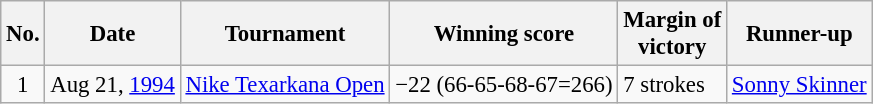<table class="wikitable" style="font-size:95%;">
<tr>
<th>No.</th>
<th>Date</th>
<th>Tournament</th>
<th>Winning score</th>
<th>Margin of<br>victory</th>
<th>Runner-up</th>
</tr>
<tr>
<td align=center>1</td>
<td align=right>Aug 21, <a href='#'>1994</a></td>
<td><a href='#'>Nike Texarkana Open</a></td>
<td>−22 (66-65-68-67=266)</td>
<td>7 strokes</td>
<td> <a href='#'>Sonny Skinner</a></td>
</tr>
</table>
